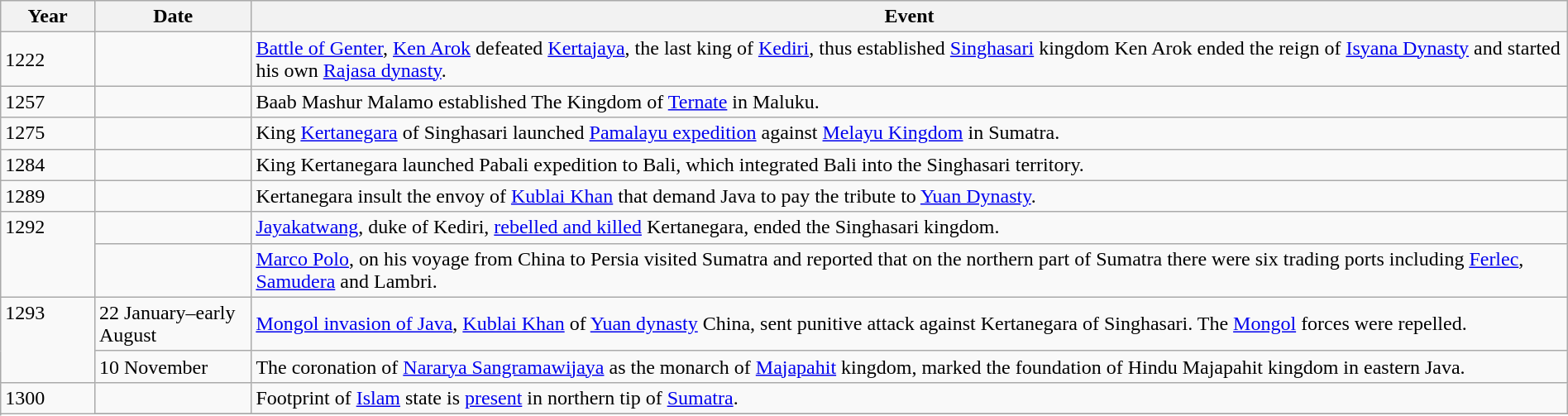<table class="wikitable" width="100%">
<tr>
<th style="width:6%">Year</th>
<th style="width:10%">Date</th>
<th>Event</th>
</tr>
<tr>
<td>1222</td>
<td></td>
<td><a href='#'>Battle of Genter</a>, <a href='#'>Ken Arok</a> defeated <a href='#'>Kertajaya</a>, the last king of <a href='#'>Kediri</a>, thus established <a href='#'>Singhasari</a> kingdom Ken Arok ended the reign of <a href='#'>Isyana Dynasty</a> and started his own <a href='#'>Rajasa dynasty</a>.</td>
</tr>
<tr>
<td>1257</td>
<td></td>
<td>Baab Mashur Malamo established The Kingdom of <a href='#'>Ternate</a> in Maluku.</td>
</tr>
<tr>
<td>1275</td>
<td></td>
<td>King <a href='#'>Kertanegara</a> of Singhasari launched <a href='#'>Pamalayu expedition</a> against <a href='#'>Melayu Kingdom</a> in Sumatra.</td>
</tr>
<tr>
<td>1284</td>
<td></td>
<td>King Kertanegara launched Pabali expedition to Bali, which integrated Bali into the Singhasari territory.</td>
</tr>
<tr>
<td>1289</td>
<td></td>
<td>Kertanegara insult the envoy of <a href='#'>Kublai Khan</a> that demand Java to pay the tribute to <a href='#'>Yuan Dynasty</a>.</td>
</tr>
<tr>
<td rowspan="2" valign="top">1292</td>
<td></td>
<td><a href='#'>Jayakatwang</a>, duke of Kediri, <a href='#'>rebelled and killed</a> Kertanegara, ended the Singhasari kingdom.</td>
</tr>
<tr>
<td></td>
<td><a href='#'>Marco Polo</a>, on his voyage from China to Persia visited Sumatra and reported that on the northern part of Sumatra there were six trading ports including <a href='#'>Ferlec</a>, <a href='#'>Samudera</a> and Lambri.</td>
</tr>
<tr>
<td rowspan="2" valign="top">1293</td>
<td>22 January–early August</td>
<td><a href='#'>Mongol invasion of Java</a>, <a href='#'>Kublai Khan</a> of <a href='#'>Yuan dynasty</a> China, sent punitive attack against Kertanegara of Singhasari. The <a href='#'>Mongol</a> forces were repelled.</td>
</tr>
<tr>
<td>10 November</td>
<td>The coronation of <a href='#'>Nararya Sangramawijaya</a> as the monarch of <a href='#'>Majapahit</a> kingdom, marked the foundation of Hindu Majapahit kingdom in eastern Java.</td>
</tr>
<tr>
<td rowspan="2" valign="top">1300</td>
<td></td>
<td>Footprint of <a href='#'>Islam</a> state is <a href='#'>present</a> in northern tip of <a href='#'>Sumatra</a>.</td>
</tr>
<tr>
</tr>
</table>
